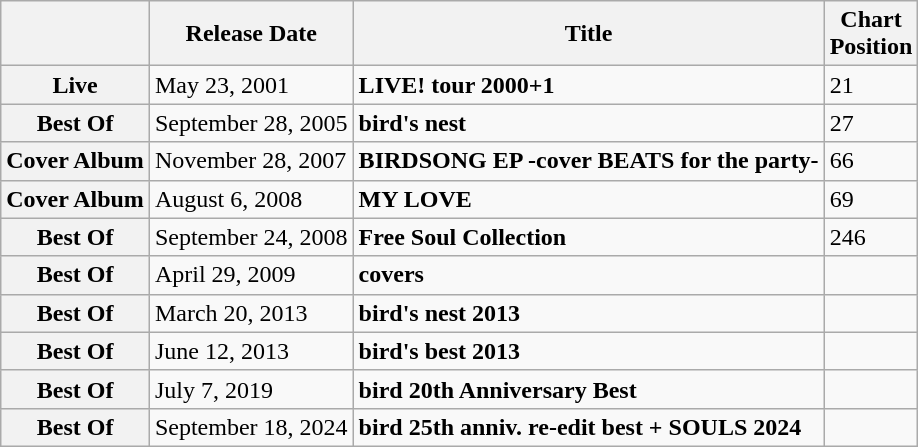<table class=wikitable>
<tr>
<th></th>
<th>Release Date</th>
<th>Title</th>
<th>Chart<br>Position</th>
</tr>
<tr>
<th>Live</th>
<td>May 23, 2001</td>
<td><strong>LIVE! tour 2000+1</strong></td>
<td>21</td>
</tr>
<tr>
<th>Best Of</th>
<td>September 28, 2005</td>
<td><strong>bird's nest</strong></td>
<td>27</td>
</tr>
<tr>
<th>Cover Album</th>
<td>November 28, 2007</td>
<td><strong>BIRDSONG EP -cover BEATS for the party-</strong></td>
<td>66</td>
</tr>
<tr>
<th>Cover Album</th>
<td>August 6, 2008</td>
<td><strong>MY LOVE</strong></td>
<td>69</td>
</tr>
<tr>
<th>Best Of</th>
<td>September 24, 2008</td>
<td><strong>Free Soul Collection</strong></td>
<td>246</td>
</tr>
<tr>
<th>Best Of</th>
<td>April 29, 2009</td>
<td><strong>covers</strong></td>
<td></td>
</tr>
<tr>
<th>Best Of</th>
<td>March 20, 2013</td>
<td><strong>bird's nest 2013</strong></td>
<td></td>
</tr>
<tr>
<th>Best Of</th>
<td>June 12, 2013</td>
<td><strong>bird's best 2013</strong></td>
<td></td>
</tr>
<tr>
<th>Best Of</th>
<td>July 7, 2019</td>
<td><strong>bird 20th Anniversary Best</strong></td>
<td></td>
</tr>
<tr>
<th>Best Of</th>
<td>September 18, 2024</td>
<td><strong>bird 25th anniv. re-edit best + SOULS 2024</strong></td>
<td></td>
</tr>
</table>
